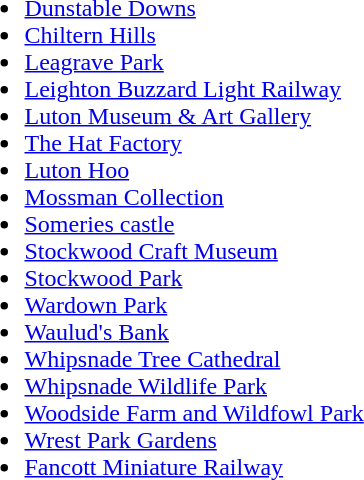<table>
<tr>
<td valign="top"><br><ul><li> <a href='#'>Dunstable Downs</a></li><li> <a href='#'>Chiltern Hills</a></li><li> <a href='#'>Leagrave Park</a></li><li> <a href='#'>Leighton Buzzard Light Railway</a></li><li> <a href='#'>Luton Museum & Art Gallery</a></li><li><a href='#'>The Hat Factory</a></li><li> <a href='#'>Luton Hoo</a></li><li> <a href='#'>Mossman Collection</a></li><li><a href='#'>Someries castle</a></li><li> <a href='#'>Stockwood Craft Museum</a></li><li> <a href='#'>Stockwood Park</a></li><li> <a href='#'>Wardown Park</a></li><li> <a href='#'>Waulud's Bank</a></li><li> <a href='#'>Whipsnade Tree Cathedral</a></li><li> <a href='#'>Whipsnade Wildlife Park</a></li><li><a href='#'>Woodside Farm and Wildfowl Park</a></li><li> <a href='#'>Wrest Park Gardens</a></li><li><a href='#'>Fancott Miniature Railway</a></li></ul></td>
</tr>
</table>
